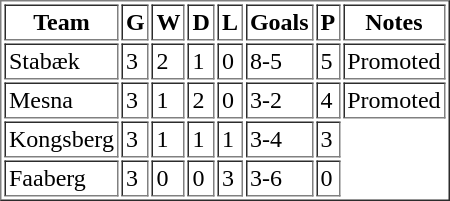<table border="1" cellpadding="2">
<tr>
<th>Team</th>
<th>G</th>
<th>W</th>
<th>D</th>
<th>L</th>
<th>Goals</th>
<th>P</th>
<th>Notes</th>
</tr>
<tr>
<td>Stabæk</td>
<td>3</td>
<td>2</td>
<td>1</td>
<td>0</td>
<td>8-5</td>
<td>5</td>
<td>Promoted</td>
</tr>
<tr>
<td>Mesna</td>
<td>3</td>
<td>1</td>
<td>2</td>
<td>0</td>
<td>3-2</td>
<td>4</td>
<td>Promoted</td>
</tr>
<tr>
<td>Kongsberg</td>
<td>3</td>
<td>1</td>
<td>1</td>
<td>1</td>
<td>3-4</td>
<td>3</td>
</tr>
<tr>
<td>Faaberg</td>
<td>3</td>
<td>0</td>
<td>0</td>
<td>3</td>
<td>3-6</td>
<td>0</td>
</tr>
</table>
